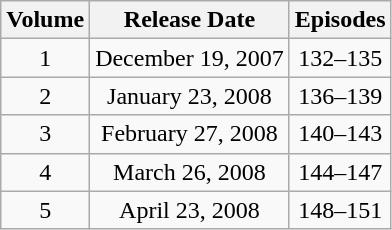<table class="wikitable" style="text-align:center;">
<tr>
<th>Volume</th>
<th>Release Date</th>
<th>Episodes</th>
</tr>
<tr>
<td>1</td>
<td>December 19, 2007</td>
<td>132–135</td>
</tr>
<tr>
<td>2</td>
<td>January 23, 2008</td>
<td>136–139</td>
</tr>
<tr>
<td>3</td>
<td>February 27, 2008</td>
<td>140–143</td>
</tr>
<tr>
<td>4</td>
<td>March 26, 2008</td>
<td>144–147</td>
</tr>
<tr>
<td>5</td>
<td>April 23, 2008</td>
<td>148–151</td>
</tr>
</table>
